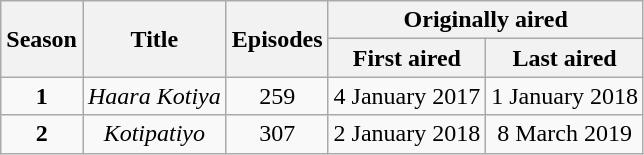<table class="wikitable" style="text-align: center;">
<tr>
<th rowspan="2">Season</th>
<th rowspan="2">Title</th>
<th rowspan="2">Episodes</th>
<th colspan="2">Originally aired</th>
</tr>
<tr>
<th>First aired</th>
<th>Last aired</th>
</tr>
<tr>
<td><strong>1</strong></td>
<td><em>Haara Kotiya</em></td>
<td>259</td>
<td>4 January 2017</td>
<td>1 January 2018</td>
</tr>
<tr>
<td><strong>2</strong></td>
<td><em>Kotipatiyo</em></td>
<td>307</td>
<td>2 January 2018</td>
<td>8 March 2019</td>
</tr>
</table>
